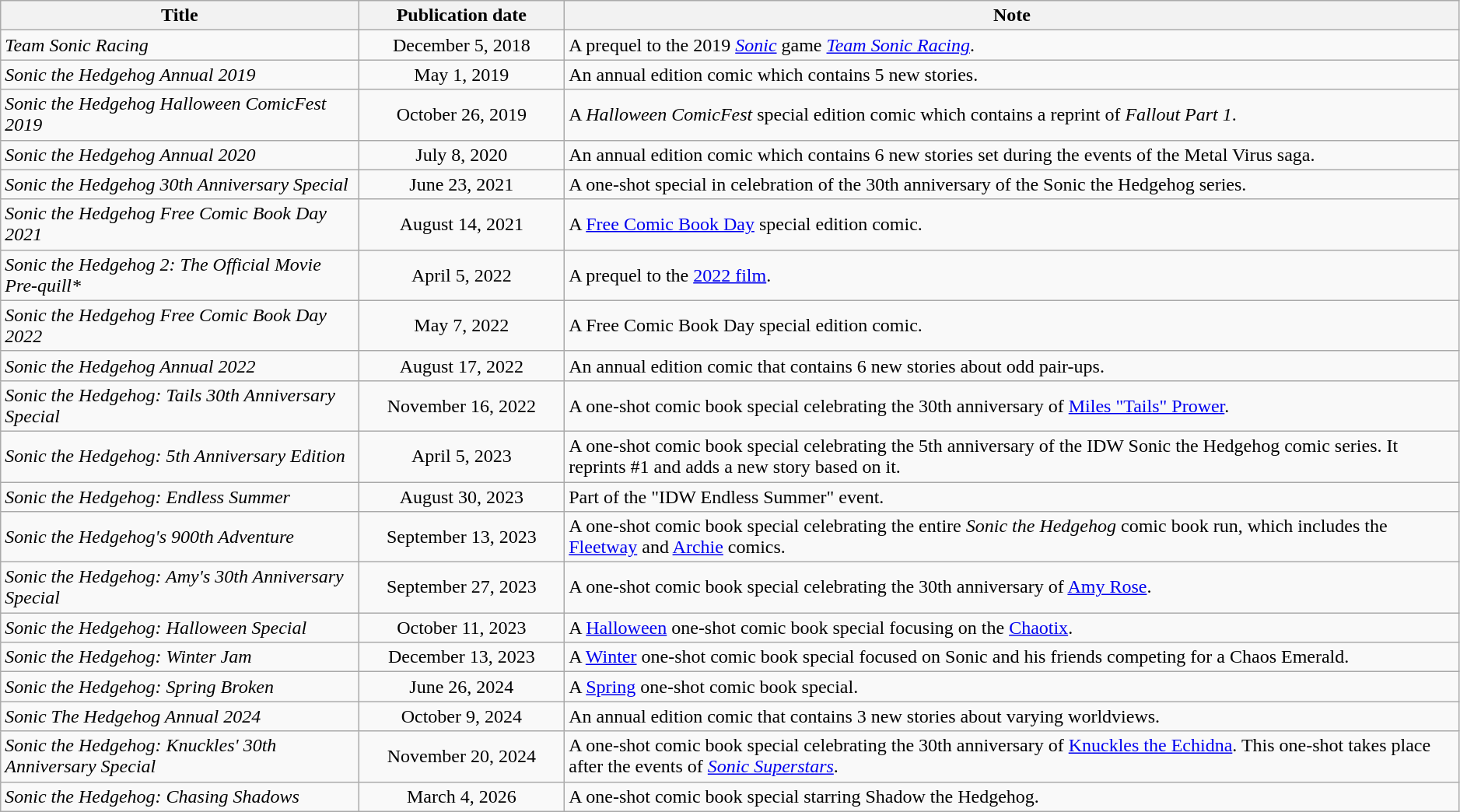<table class="wikitable" width="99%">
<tr>
<th scope="col" width="10%" align="center">Title</th>
<th scope="col" width="5%" align="center">Publication date</th>
<th scope="col" width="25%" align="center">Note</th>
</tr>
<tr>
<td><em>Team Sonic Racing</em></td>
<td style="text-align: center;">December 5, 2018</td>
<td>A prequel to the 2019 <em><a href='#'>Sonic</a></em> game <em><a href='#'>Team Sonic Racing</a></em>.</td>
</tr>
<tr>
<td><em>Sonic the Hedgehog Annual 2019</em></td>
<td style="text-align: center;">May 1, 2019</td>
<td>An annual edition comic which contains 5 new stories.</td>
</tr>
<tr>
<td><em>Sonic the Hedgehog Halloween ComicFest 2019</em></td>
<td style="text-align: center;">October 26, 2019</td>
<td>A <em>Halloween ComicFest</em> special edition comic which contains a reprint of <em>Fallout Part 1</em>.</td>
</tr>
<tr>
<td><em>Sonic the Hedgehog Annual 2020</em></td>
<td style="text-align: center;">July 8, 2020</td>
<td>An annual edition comic which contains 6 new stories set during the events of the Metal Virus saga.</td>
</tr>
<tr>
<td><em>Sonic the Hedgehog 30th Anniversary Special</em></td>
<td style="text-align: center;">June 23, 2021</td>
<td>A one-shot special in celebration of the 30th anniversary of the Sonic the Hedgehog series.</td>
</tr>
<tr>
<td><em>Sonic the Hedgehog Free Comic Book Day 2021</em></td>
<td style="text-align: center;">August 14, 2021</td>
<td>A <a href='#'>Free Comic Book Day</a> special edition comic.</td>
</tr>
<tr>
<td><em>Sonic the Hedgehog 2: The Official Movie Pre-quill*</em></td>
<td style="text-align: center;">April 5, 2022</td>
<td>A prequel to the <a href='#'>2022 film</a>.</td>
</tr>
<tr>
<td><em>Sonic the Hedgehog Free Comic Book Day 2022</em></td>
<td style="text-align: center;">May 7, 2022</td>
<td>A Free Comic Book Day special edition comic.</td>
</tr>
<tr>
<td><em>Sonic the Hedgehog Annual 2022</em></td>
<td style="text-align: center;">August 17, 2022</td>
<td>An annual edition comic that contains 6 new stories about odd pair-ups.</td>
</tr>
<tr>
<td><em>Sonic the Hedgehog: Tails 30th Anniversary Special</em></td>
<td style="text-align: center;">November 16, 2022</td>
<td>A one-shot comic book special celebrating the 30th anniversary of <a href='#'>Miles "Tails" Prower</a>.</td>
</tr>
<tr>
<td><em>Sonic the Hedgehog: 5th Anniversary Edition</em></td>
<td style="text-align: center;">April 5, 2023</td>
<td>A one-shot comic book special celebrating the 5th anniversary of the IDW Sonic the Hedgehog comic series. It reprints #1 and adds a new story based on it.</td>
</tr>
<tr>
<td><em>Sonic the Hedgehog: Endless Summer</em></td>
<td style="text-align: center;">August 30, 2023</td>
<td>Part of the "IDW Endless Summer" event.</td>
</tr>
<tr>
<td><em>Sonic the Hedgehog's 900th Adventure</em></td>
<td style="text-align: center;">September 13, 2023</td>
<td>A one-shot comic book special celebrating the entire <em>Sonic the Hedgehog</em> comic book run, which includes the <a href='#'>Fleetway</a> and <a href='#'>Archie</a> comics.</td>
</tr>
<tr>
<td><em>Sonic the Hedgehog: Amy's 30th Anniversary Special</em></td>
<td style="text-align: center;">September 27, 2023</td>
<td>A one-shot comic book special celebrating the 30th anniversary of <a href='#'>Amy Rose</a>.</td>
</tr>
<tr>
<td><em>Sonic the Hedgehog: Halloween Special</em></td>
<td style="text-align: center;">October 11, 2023</td>
<td>A <a href='#'>Halloween</a> one-shot comic book special focusing on the <a href='#'>Chaotix</a>.</td>
</tr>
<tr>
<td><em>Sonic the Hedgehog: Winter Jam</em></td>
<td style="text-align: center;">December 13, 2023</td>
<td>A <a href='#'>Winter</a> one-shot comic book special focused on Sonic and his friends competing for a Chaos Emerald.</td>
</tr>
<tr>
<td><em>Sonic the Hedgehog: Spring Broken</em></td>
<td style="text-align: center;">June 26, 2024</td>
<td>A <a href='#'>Spring</a> one-shot comic book special.</td>
</tr>
<tr>
<td><em>Sonic The Hedgehog Annual 2024</em></td>
<td style="text-align: center;">October 9, 2024</td>
<td>An annual edition comic that contains 3 new stories about varying worldviews.</td>
</tr>
<tr>
<td><em>Sonic the Hedgehog: Knuckles' 30th Anniversary Special</em></td>
<td style="text-align: center;">November 20, 2024</td>
<td>A one-shot comic book special celebrating the 30th anniversary of <a href='#'>Knuckles the Echidna</a>. This one-shot takes place after the events of <em><a href='#'>Sonic Superstars</a></em>.</td>
</tr>
<tr>
<td><em>Sonic the Hedgehog: Chasing Shadows</em></td>
<td style="text-align: center;">March 4, 2026</td>
<td>A one-shot comic book special starring Shadow the Hedgehog.</td>
</tr>
</table>
